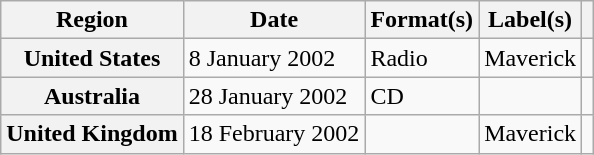<table class="wikitable plainrowheaders">
<tr>
<th scope="col">Region</th>
<th scope="col">Date</th>
<th scope="col">Format(s)</th>
<th scope="col">Label(s)</th>
<th scope="col"></th>
</tr>
<tr>
<th scope="row">United States</th>
<td>8 January 2002</td>
<td>Radio</td>
<td>Maverick</td>
<td align="center"></td>
</tr>
<tr>
<th scope="row">Australia</th>
<td>28 January 2002</td>
<td>CD</td>
<td></td>
<td align="center"></td>
</tr>
<tr>
<th scope="row">United Kingdom</th>
<td>18 February 2002</td>
<td></td>
<td>Maverick</td>
<td align="center"></td>
</tr>
</table>
